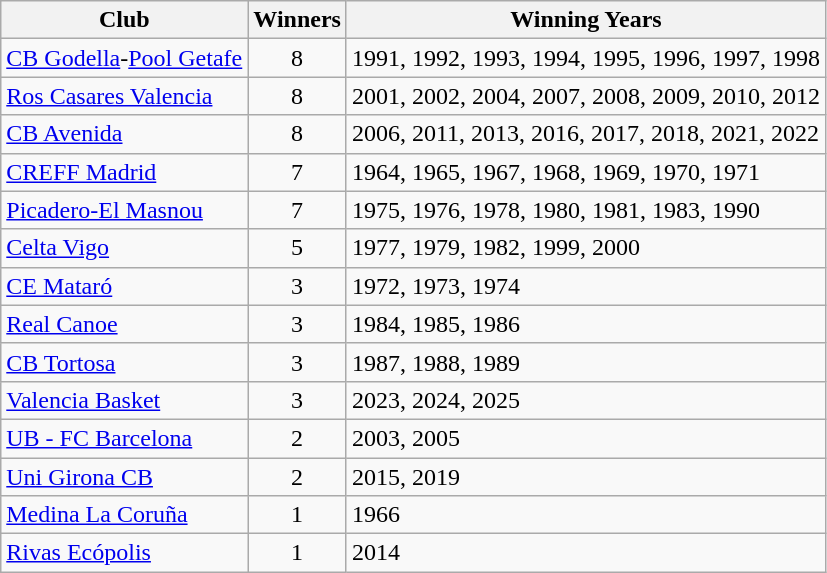<table class="wikitable">
<tr>
<th>Club</th>
<th>Winners</th>
<th>Winning Years</th>
</tr>
<tr>
<td><a href='#'>CB Godella</a>-<a href='#'>Pool Getafe</a></td>
<td align="center">8</td>
<td>1991, 1992, 1993, 1994, 1995, 1996, 1997, 1998</td>
</tr>
<tr>
<td><a href='#'>Ros Casares Valencia</a></td>
<td align="center">8</td>
<td>2001, 2002, 2004, 2007, 2008, 2009, 2010, 2012</td>
</tr>
<tr>
<td><a href='#'>CB Avenida</a></td>
<td align="center">8</td>
<td>2006, 2011, 2013, 2016, 2017, 2018, 2021, 2022</td>
</tr>
<tr>
<td><a href='#'>CREFF Madrid</a></td>
<td align="center">7</td>
<td>1964, 1965, 1967, 1968, 1969, 1970, 1971</td>
</tr>
<tr>
<td><a href='#'>Picadero-El Masnou</a></td>
<td align="center">7</td>
<td>1975, 1976, 1978, 1980, 1981, 1983, 1990</td>
</tr>
<tr>
<td><a href='#'>Celta Vigo</a></td>
<td align="center">5</td>
<td>1977, 1979, 1982, 1999, 2000</td>
</tr>
<tr>
<td><a href='#'>CE Mataró</a></td>
<td align="center">3</td>
<td>1972, 1973, 1974</td>
</tr>
<tr>
<td><a href='#'>Real Canoe</a></td>
<td align="center">3</td>
<td>1984, 1985, 1986</td>
</tr>
<tr>
<td><a href='#'>CB Tortosa</a></td>
<td align="center">3</td>
<td>1987, 1988, 1989</td>
</tr>
<tr>
<td><a href='#'>Valencia Basket</a></td>
<td align="center">3</td>
<td>2023, 2024, 2025</td>
</tr>
<tr>
<td><a href='#'>UB - FC Barcelona</a></td>
<td align="center">2</td>
<td>2003, 2005</td>
</tr>
<tr>
<td><a href='#'>Uni Girona CB</a></td>
<td align="center">2</td>
<td>2015, 2019</td>
</tr>
<tr>
<td><a href='#'>Medina La Coruña</a></td>
<td align="center">1</td>
<td>1966</td>
</tr>
<tr>
<td><a href='#'>Rivas Ecópolis</a></td>
<td align="center">1</td>
<td>2014</td>
</tr>
</table>
